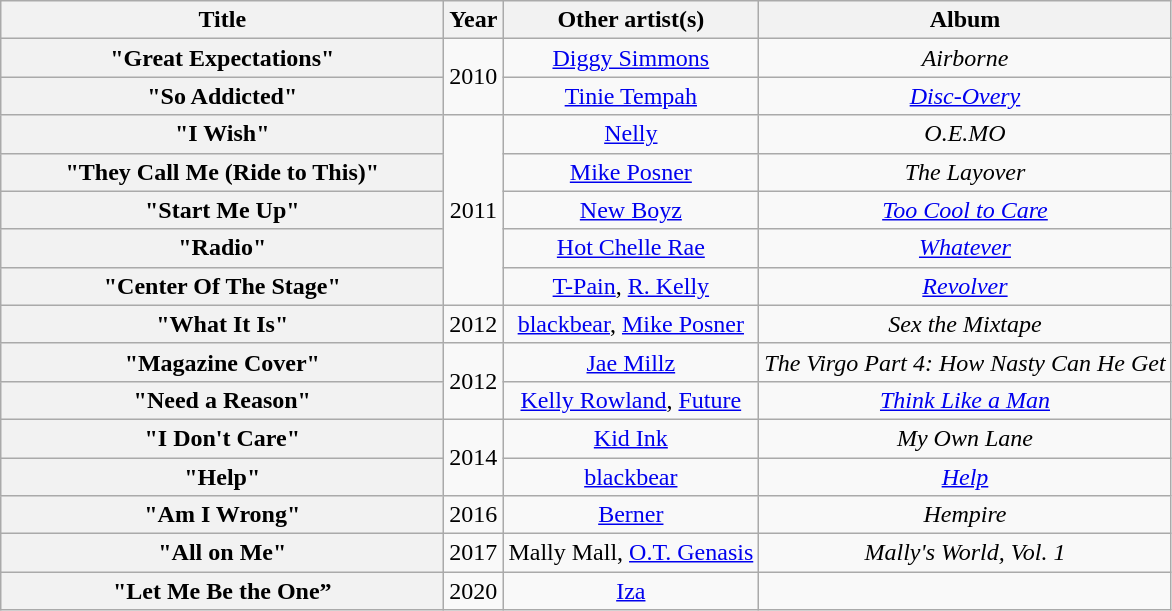<table class="wikitable plainrowheaders" style="text-align:center;">
<tr>
<th scope="col" style="width:18em;">Title</th>
<th scope="col">Year</th>
<th scope="col">Other artist(s)</th>
<th scope="col">Album</th>
</tr>
<tr>
<th scope="row">"Great Expectations"</th>
<td rowspan="2">2010</td>
<td><a href='#'>Diggy Simmons</a></td>
<td><em>Airborne</em></td>
</tr>
<tr>
<th scope="row">"So Addicted"</th>
<td><a href='#'>Tinie Tempah</a></td>
<td><em><a href='#'>Disc-Overy</a></em></td>
</tr>
<tr>
<th scope="row">"I Wish"</th>
<td rowspan="5">2011</td>
<td><a href='#'>Nelly</a></td>
<td><em>O.E.MO</em></td>
</tr>
<tr>
<th scope="row">"They Call Me (Ride to This)"</th>
<td><a href='#'>Mike Posner</a></td>
<td><em>The Layover</em></td>
</tr>
<tr>
<th scope="row">"Start Me Up"</th>
<td><a href='#'>New Boyz</a></td>
<td><em><a href='#'>Too Cool to Care</a></em></td>
</tr>
<tr>
<th scope="row">"Radio"</th>
<td><a href='#'>Hot Chelle Rae</a></td>
<td><em><a href='#'>Whatever</a></em></td>
</tr>
<tr>
<th scope="row">"Center Of The Stage"</th>
<td><a href='#'>T-Pain</a>, <a href='#'>R. Kelly</a></td>
<td><em><a href='#'>Revolver</a></em></td>
</tr>
<tr>
<th scope="row">"What It Is"</th>
<td>2012</td>
<td><a href='#'>blackbear</a>, <a href='#'>Mike Posner</a></td>
<td><em>Sex the Mixtape</em></td>
</tr>
<tr>
<th scope="row">"Magazine Cover"</th>
<td rowspan="2">2012</td>
<td><a href='#'>Jae Millz</a></td>
<td><em>The Virgo Part 4: How Nasty Can He Get</em></td>
</tr>
<tr>
<th scope="row">"Need a Reason"</th>
<td><a href='#'>Kelly Rowland</a>, <a href='#'>Future</a></td>
<td><em><a href='#'>Think Like a Man</a></em></td>
</tr>
<tr>
<th scope="row">"I Don't Care"</th>
<td rowspan="2">2014</td>
<td><a href='#'>Kid Ink</a></td>
<td><em>My Own Lane</em></td>
</tr>
<tr>
<th scope="row">"Help"</th>
<td><a href='#'>blackbear</a></td>
<td><em><a href='#'>Help</a></em></td>
</tr>
<tr>
<th scope="row">"Am I Wrong"</th>
<td>2016</td>
<td><a href='#'>Berner</a></td>
<td><em>Hempire</em></td>
</tr>
<tr>
<th scope="row">"All on Me"</th>
<td>2017</td>
<td>Mally Mall, <a href='#'>O.T. Genasis</a></td>
<td><em>Mally's World, Vol. 1</em></td>
</tr>
<tr>
<th scope="row">"Let Me Be the One”</th>
<td>2020</td>
<td><a href='#'>Iza</a></td>
<td></td>
</tr>
</table>
